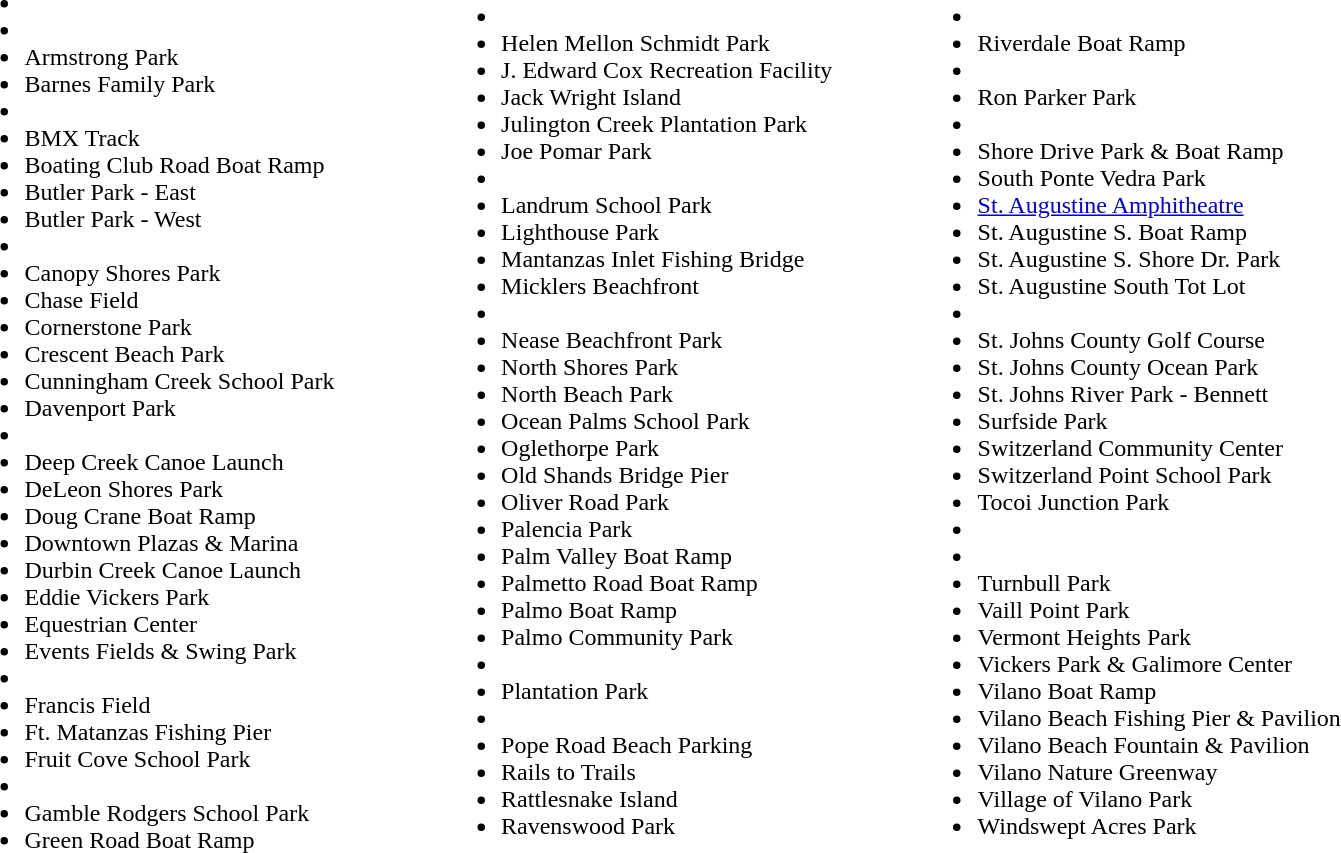<table>
<tr ---->
<td width="30%"><br><ul><li></li><li></li><li>Armstrong Park</li><li>Barnes Family Park</li><li></li><li>BMX Track</li><li>Boating Club Road Boat Ramp</li><li>Butler Park - East</li><li>Butler Park - West</li><li></li><li>Canopy Shores Park</li><li>Chase Field</li><li>Cornerstone Park</li><li>Crescent Beach Park</li><li>Cunningham Creek School Park</li><li>Davenport Park</li><li></li><li>Deep Creek Canoe Launch</li><li>DeLeon Shores Park</li><li>Doug Crane Boat Ramp</li><li>Downtown Plazas & Marina</li><li>Durbin Creek Canoe Launch</li><li>Eddie Vickers Park</li><li>Equestrian Center</li><li>Events Fields & Swing Park</li><li></li><li>Francis Field</li><li>Ft. Matanzas Fishing Pier</li><li>Fruit Cove School Park</li><li></li><li>Gamble Rodgers School Park</li><li>Green Road Boat Ramp</li></ul></td>
<td width="30%"><br><ul><li></li><li>Helen Mellon Schmidt Park</li><li>J. Edward Cox Recreation Facility</li><li>Jack Wright Island</li><li>Julington Creek Plantation Park</li><li>Joe Pomar Park</li><li></li><li>Landrum School Park</li><li>Lighthouse Park</li><li>Mantanzas Inlet Fishing Bridge</li><li>Micklers Beachfront</li><li></li><li>Nease Beachfront Park</li><li>North Shores Park</li><li>North Beach Park</li><li>Ocean Palms School Park</li><li>Oglethorpe Park</li><li>Old Shands Bridge Pier</li><li>Oliver Road Park</li><li>Palencia Park</li><li>Palm Valley Boat Ramp</li><li>Palmetto Road Boat Ramp</li><li>Palmo Boat Ramp</li><li>Palmo Community Park</li><li></li><li>Plantation Park</li><li></li><li>Pope Road Beach Parking</li><li>Rails to Trails</li><li>Rattlesnake Island</li><li>Ravenswood Park</li></ul></td>
<td width="30%"><br><ul><li></li><li>Riverdale Boat Ramp</li><li></li><li>Ron Parker Park</li><li></li><li>Shore Drive Park & Boat Ramp</li><li>South Ponte Vedra Park</li><li><a href='#'>St. Augustine Amphitheatre</a></li><li>St. Augustine S. Boat Ramp</li><li>St. Augustine S. Shore Dr. Park</li><li>St. Augustine South Tot Lot</li><li></li><li>St. Johns County Golf Course</li><li>St. Johns County Ocean Park</li><li>St. Johns River Park - Bennett</li><li>Surfside Park</li><li>Switzerland Community Center</li><li>Switzerland Point School Park</li><li>Tocoi Junction Park</li><li></li><li></li><li>Turnbull Park</li><li>Vaill Point Park</li><li>Vermont Heights Park</li><li>Vickers Park & Galimore Center</li><li>Vilano Boat Ramp</li><li>Vilano Beach Fishing Pier & Pavilion</li><li>Vilano Beach Fountain & Pavilion</li><li>Vilano Nature Greenway</li><li>Village of Vilano Park</li><li>Windswept Acres Park</li></ul></td>
</tr>
</table>
